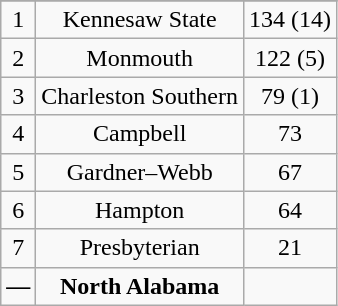<table class="wikitable">
<tr align="center">
</tr>
<tr align="center">
<td>1</td>
<td>Kennesaw State</td>
<td>134 (14)</td>
</tr>
<tr align="center">
<td>2</td>
<td>Monmouth</td>
<td>122 (5)</td>
</tr>
<tr align="center">
<td>3</td>
<td>Charleston Southern</td>
<td>79 (1)</td>
</tr>
<tr align="center">
<td>4</td>
<td>Campbell</td>
<td>73</td>
</tr>
<tr align="center">
<td>5</td>
<td>Gardner–Webb</td>
<td>67</td>
</tr>
<tr align="center">
<td>6</td>
<td>Hampton</td>
<td>64</td>
</tr>
<tr align="center">
<td>7</td>
<td>Presbyterian</td>
<td>21</td>
</tr>
<tr align="center">
<td><strong>—</strong></td>
<td><strong>North Alabama</strong></td>
<td><strong></strong></td>
</tr>
</table>
